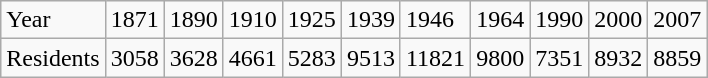<table class="wikitable">
<tr>
<td>Year</td>
<td>1871</td>
<td>1890</td>
<td>1910</td>
<td>1925</td>
<td>1939</td>
<td>1946</td>
<td>1964</td>
<td>1990</td>
<td>2000</td>
<td>2007</td>
</tr>
<tr>
<td>Residents</td>
<td>3058</td>
<td>3628</td>
<td>4661</td>
<td>5283</td>
<td>9513</td>
<td>11821</td>
<td>9800</td>
<td>7351</td>
<td>8932</td>
<td>8859</td>
</tr>
</table>
